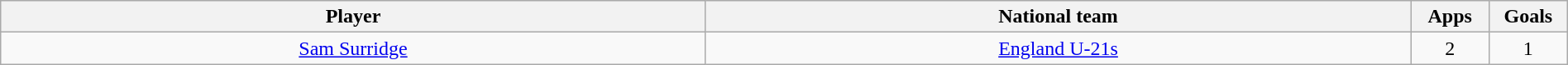<table class="wikitable" style="text-align:center" width=100%>
<tr>
<th width=45%>Player</th>
<th width=45%>National team</th>
<th width=5%>Apps</th>
<th width=5%>Goals</th>
</tr>
<tr>
<td> <a href='#'>Sam Surridge</a></td>
<td><a href='#'>England U-21s</a></td>
<td>2</td>
<td>1</td>
</tr>
</table>
